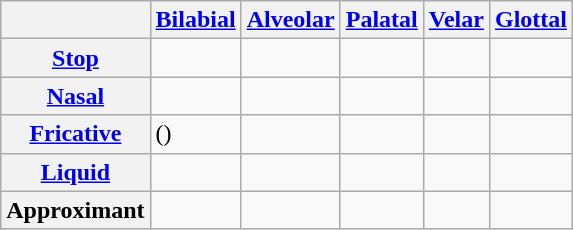<table class="wikitable">
<tr>
<th></th>
<th><a href='#'>Bilabial</a></th>
<th><a href='#'>Alveolar</a></th>
<th><a href='#'>Palatal</a></th>
<th><a href='#'>Velar</a></th>
<th><a href='#'>Glottal</a></th>
</tr>
<tr>
<th><a href='#'>Stop</a></th>
<td>   </td>
<td>  </td>
<td> </td>
<td>  </td>
<td></td>
</tr>
<tr>
<th><a href='#'>Nasal</a></th>
<td></td>
<td> </td>
<td></td>
<td></td>
<td></td>
</tr>
<tr>
<th><a href='#'>Fricative</a></th>
<td> ()</td>
<td>   </td>
<td></td>
<td></td>
<td> </td>
</tr>
<tr>
<th><a href='#'>Liquid</a></th>
<td></td>
<td> </td>
<td></td>
<td></td>
<td></td>
</tr>
<tr>
<th>Approximant</th>
<td></td>
<td></td>
<td></td>
<td></td>
<td></td>
</tr>
</table>
